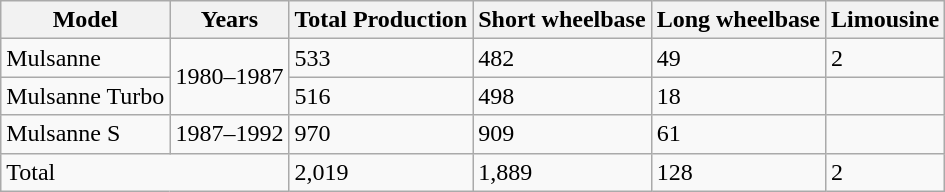<table class=wikitable>
<tr>
<th>Model</th>
<th>Years</th>
<th>Total Production</th>
<th>Short wheelbase</th>
<th>Long wheelbase</th>
<th>Limousine</th>
</tr>
<tr>
<td>Mulsanne</td>
<td rowspan=2>1980–1987</td>
<td>533</td>
<td>482</td>
<td>49</td>
<td>2</td>
</tr>
<tr>
<td>Mulsanne Turbo</td>
<td>516</td>
<td>498</td>
<td>18</td>
<td></td>
</tr>
<tr>
<td>Mulsanne S</td>
<td>1987–1992</td>
<td>970</td>
<td>909</td>
<td>61</td>
<td></td>
</tr>
<tr>
<td colspan=2>Total</td>
<td>2,019</td>
<td>1,889</td>
<td>128</td>
<td>2</td>
</tr>
</table>
